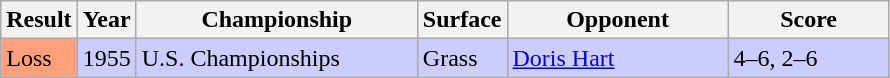<table class="sortable wikitable">
<tr>
<th style="width:40px">Result</th>
<th style="width:30px">Year</th>
<th style="width:180px">Championship</th>
<th style="width:50px">Surface</th>
<th style="width:140px">Opponent</th>
<th style="width:100px" class="unsortable">Score</th>
</tr>
<tr style="background:#ccf;">
<td style="background:#ffa07a;">Loss</td>
<td>1955</td>
<td>U.S. Championships</td>
<td>Grass</td>
<td> <a href='#'>Doris Hart</a></td>
<td>4–6, 2–6</td>
</tr>
</table>
